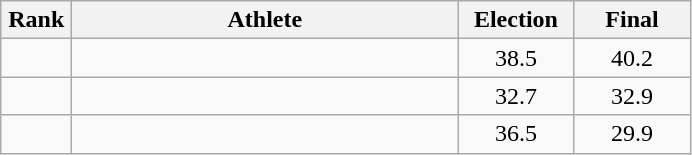<table class=wikitable style="text-align:center">
<tr>
<th width=40>Rank</th>
<th width=250>Athlete</th>
<th width=70>Election</th>
<th width=70>Final</th>
</tr>
<tr>
<td></td>
<td align=left></td>
<td>38.5</td>
<td>40.2</td>
</tr>
<tr>
<td></td>
<td align=left></td>
<td>32.7</td>
<td>32.9</td>
</tr>
<tr>
<td></td>
<td align=left></td>
<td>36.5</td>
<td>29.9</td>
</tr>
</table>
